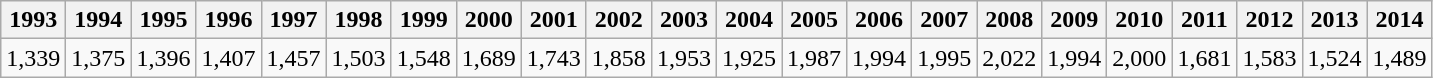<table class="wikitable" style="text-align:center" border="1" cellpadding="2">
<tr>
<th>1993</th>
<th>1994</th>
<th>1995</th>
<th>1996</th>
<th>1997</th>
<th>1998</th>
<th>1999</th>
<th>2000</th>
<th>2001</th>
<th>2002</th>
<th>2003</th>
<th>2004</th>
<th>2005</th>
<th>2006</th>
<th>2007</th>
<th>2008</th>
<th>2009</th>
<th>2010</th>
<th>2011</th>
<th>2012</th>
<th>2013</th>
<th>2014</th>
</tr>
<tr>
<td>1,339</td>
<td>1,375</td>
<td>1,396</td>
<td>1,407</td>
<td>1,457</td>
<td>1,503</td>
<td>1,548</td>
<td>1,689</td>
<td>1,743</td>
<td>1,858</td>
<td>1,953</td>
<td>1,925</td>
<td>1,987</td>
<td>1,994</td>
<td>1,995</td>
<td>2,022</td>
<td>1,994</td>
<td>2,000</td>
<td>1,681</td>
<td>1,583</td>
<td>1,524</td>
<td>1,489</td>
</tr>
</table>
